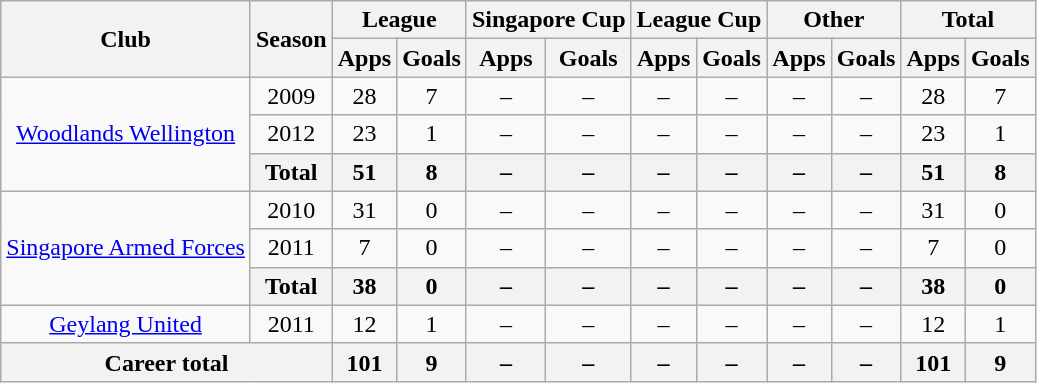<table class="wikitable" style="text-align: center;">
<tr>
<th rowspan="2">Club</th>
<th rowspan="2">Season</th>
<th colspan="2">League</th>
<th colspan="2">Singapore Cup</th>
<th colspan="2">League Cup</th>
<th colspan="2">Other</th>
<th colspan="2">Total</th>
</tr>
<tr>
<th>Apps</th>
<th>Goals</th>
<th>Apps</th>
<th>Goals</th>
<th>Apps</th>
<th>Goals</th>
<th>Apps</th>
<th>Goals</th>
<th>Apps</th>
<th>Goals</th>
</tr>
<tr>
<td rowspan="3" valign="center"><a href='#'>Woodlands Wellington</a></td>
<td>2009</td>
<td>28</td>
<td>7</td>
<td>–</td>
<td>–</td>
<td>–</td>
<td>–</td>
<td>–</td>
<td>–</td>
<td>28</td>
<td>7</td>
</tr>
<tr>
<td>2012</td>
<td>23</td>
<td>1</td>
<td>–</td>
<td>–</td>
<td>–</td>
<td>–</td>
<td>–</td>
<td>–</td>
<td>23</td>
<td>1</td>
</tr>
<tr>
<th>Total</th>
<th>51</th>
<th>8</th>
<th>–</th>
<th>–</th>
<th>–</th>
<th>–</th>
<th>–</th>
<th>–</th>
<th>51</th>
<th>8</th>
</tr>
<tr>
<td rowspan="3" valign="center"><a href='#'>Singapore Armed Forces</a></td>
<td>2010</td>
<td>31</td>
<td>0</td>
<td>–</td>
<td>–</td>
<td>–</td>
<td>–</td>
<td>–</td>
<td>–</td>
<td>31</td>
<td>0</td>
</tr>
<tr>
<td>2011</td>
<td>7</td>
<td>0</td>
<td>–</td>
<td>–</td>
<td>–</td>
<td>–</td>
<td>–</td>
<td>–</td>
<td>7</td>
<td>0</td>
</tr>
<tr>
<th>Total</th>
<th>38</th>
<th>0</th>
<th>–</th>
<th>–</th>
<th>–</th>
<th>–</th>
<th>–</th>
<th>–</th>
<th>38</th>
<th>0</th>
</tr>
<tr>
<td rowspan="1" valign="center"><a href='#'>Geylang United</a></td>
<td>2011</td>
<td>12</td>
<td>1</td>
<td>–</td>
<td>–</td>
<td>–</td>
<td>–</td>
<td>–</td>
<td>–</td>
<td>12</td>
<td>1</td>
</tr>
<tr>
<th colspan="2">Career total</th>
<th>101</th>
<th>9</th>
<th>–</th>
<th>–</th>
<th>–</th>
<th>–</th>
<th>–</th>
<th>–</th>
<th>101</th>
<th>9</th>
</tr>
</table>
